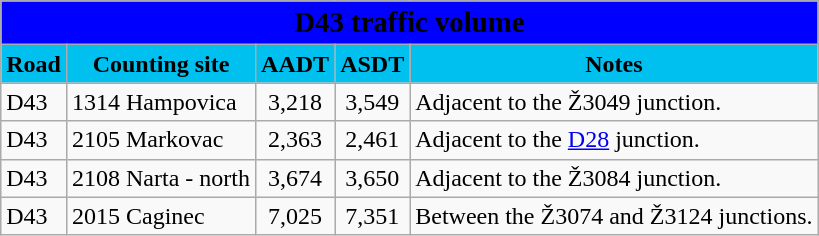<table class="wikitable">
<tr>
<td colspan=5 bgcolor=blue align=center style=margin-top:15><span><big><strong>D43 traffic volume</strong></big></span></td>
</tr>
<tr>
<td align=center bgcolor=00c0f0><strong>Road</strong></td>
<td align=center bgcolor=00c0f0><strong>Counting site</strong></td>
<td align=center bgcolor=00c0f0><strong>AADT</strong></td>
<td align=center bgcolor=00c0f0><strong>ASDT</strong></td>
<td align=center bgcolor=00c0f0><strong>Notes</strong></td>
</tr>
<tr>
<td> D43</td>
<td>1314 Hampovica</td>
<td align=center>3,218</td>
<td align=center>3,549</td>
<td>Adjacent to the Ž3049 junction.</td>
</tr>
<tr>
<td> D43</td>
<td>2105 Markovac</td>
<td align=center>2,363</td>
<td align=center>2,461</td>
<td>Adjacent to the <a href='#'>D28</a> junction.</td>
</tr>
<tr>
<td> D43</td>
<td>2108 Narta - north</td>
<td align=center>3,674</td>
<td align=center>3,650</td>
<td>Adjacent to the Ž3084 junction.</td>
</tr>
<tr>
<td> D43</td>
<td>2015 Caginec</td>
<td align=center>7,025</td>
<td align=center>7,351</td>
<td>Between the Ž3074 and Ž3124 junctions.</td>
</tr>
</table>
